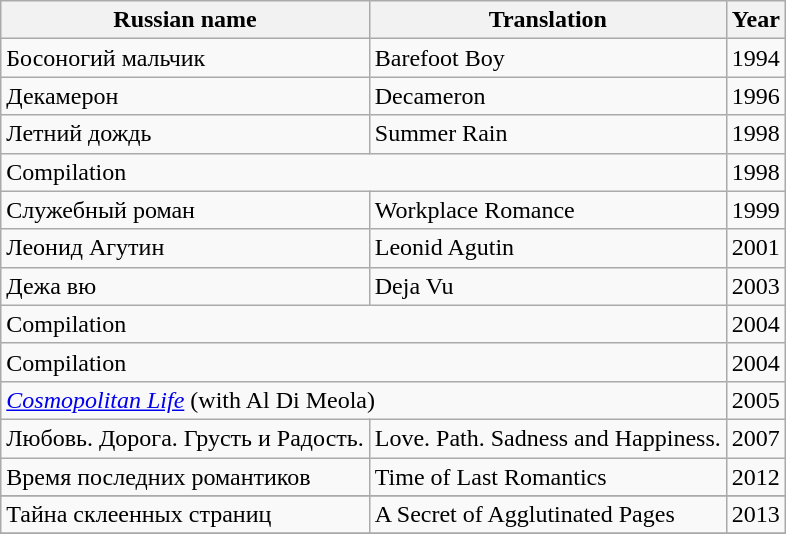<table class="wikitable">
<tr>
<th>Russian name</th>
<th>Translation</th>
<th>Year</th>
</tr>
<tr>
<td>Босоногий мальчик</td>
<td>Barefoot Boy</td>
<td>1994</td>
</tr>
<tr>
<td>Декамерон</td>
<td>Decameron</td>
<td>1996</td>
</tr>
<tr>
<td>Летний дождь</td>
<td>Summer Rain</td>
<td>1998</td>
</tr>
<tr>
<td colspan="2">Compilation</td>
<td>1998</td>
</tr>
<tr>
<td>Служебный роман</td>
<td>Workplace Romance</td>
<td>1999</td>
</tr>
<tr>
<td>Леонид Агутин</td>
<td>Leonid Agutin</td>
<td>2001</td>
</tr>
<tr>
<td>Дежа вю</td>
<td>Deja Vu</td>
<td>2003</td>
</tr>
<tr>
<td colspan="2">Compilation</td>
<td>2004</td>
</tr>
<tr>
<td colspan="2">Compilation</td>
<td>2004</td>
</tr>
<tr>
<td colspan="2"><em><a href='#'>Cosmopolitan Life</a></em> (with Al Di Meola)</td>
<td>2005</td>
</tr>
<tr>
<td>Любовь. Дорога. Грусть и Радость.</td>
<td>Love. Path. Sadness and Happiness.</td>
<td>2007</td>
</tr>
<tr>
<td>Время последних романтиков</td>
<td>Time of Last Romantics</td>
<td>2012</td>
</tr>
<tr>
</tr>
<tr>
<td>Тайна склеенных страниц</td>
<td>A Secret of Agglutinated Pages</td>
<td>2013</td>
</tr>
<tr>
</tr>
</table>
